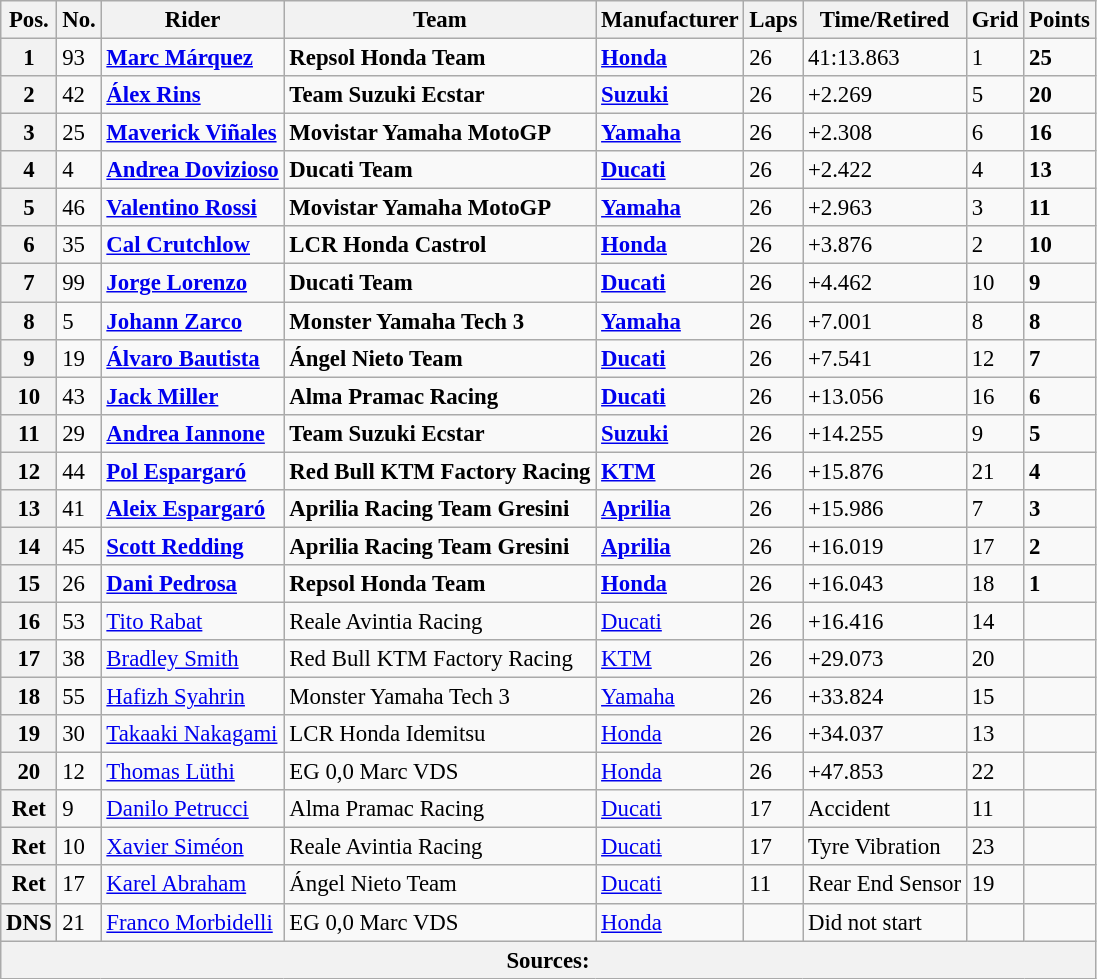<table class="wikitable" style="font-size: 95%;">
<tr>
<th>Pos.</th>
<th>No.</th>
<th>Rider</th>
<th>Team</th>
<th>Manufacturer</th>
<th>Laps</th>
<th>Time/Retired</th>
<th>Grid</th>
<th>Points</th>
</tr>
<tr>
<th>1</th>
<td>93</td>
<td> <strong><a href='#'>Marc Márquez</a></strong></td>
<td><strong>Repsol Honda Team</strong></td>
<td><strong><a href='#'>Honda</a></strong></td>
<td>26</td>
<td>41:13.863</td>
<td>1</td>
<td><strong>25</strong></td>
</tr>
<tr>
<th>2</th>
<td>42</td>
<td> <strong><a href='#'>Álex Rins</a></strong></td>
<td><strong>Team Suzuki Ecstar</strong></td>
<td><strong><a href='#'>Suzuki</a></strong></td>
<td>26</td>
<td>+2.269</td>
<td>5</td>
<td><strong>20</strong></td>
</tr>
<tr>
<th>3</th>
<td>25</td>
<td> <strong><a href='#'>Maverick Viñales</a></strong></td>
<td><strong>Movistar Yamaha MotoGP</strong></td>
<td><strong><a href='#'>Yamaha</a></strong></td>
<td>26</td>
<td>+2.308</td>
<td>6</td>
<td><strong>16</strong></td>
</tr>
<tr>
<th>4</th>
<td>4</td>
<td> <strong><a href='#'>Andrea Dovizioso</a></strong></td>
<td><strong>Ducati Team</strong></td>
<td><strong><a href='#'>Ducati</a></strong></td>
<td>26</td>
<td>+2.422</td>
<td>4</td>
<td><strong>13</strong></td>
</tr>
<tr>
<th>5</th>
<td>46</td>
<td> <strong><a href='#'>Valentino Rossi</a></strong></td>
<td><strong>Movistar Yamaha MotoGP</strong></td>
<td><strong><a href='#'>Yamaha</a></strong></td>
<td>26</td>
<td>+2.963</td>
<td>3</td>
<td><strong>11</strong></td>
</tr>
<tr>
<th>6</th>
<td>35</td>
<td> <strong><a href='#'>Cal Crutchlow</a></strong></td>
<td><strong>LCR Honda Castrol</strong></td>
<td><strong><a href='#'>Honda</a></strong></td>
<td>26</td>
<td>+3.876</td>
<td>2</td>
<td><strong>10</strong></td>
</tr>
<tr>
<th>7</th>
<td>99</td>
<td> <strong><a href='#'>Jorge Lorenzo</a></strong></td>
<td><strong>Ducati Team</strong></td>
<td><strong><a href='#'>Ducati</a></strong></td>
<td>26</td>
<td>+4.462</td>
<td>10</td>
<td><strong>9</strong></td>
</tr>
<tr>
<th>8</th>
<td>5</td>
<td> <strong><a href='#'>Johann Zarco</a></strong></td>
<td><strong>Monster Yamaha Tech 3</strong></td>
<td><strong><a href='#'>Yamaha</a></strong></td>
<td>26</td>
<td>+7.001</td>
<td>8</td>
<td><strong>8</strong></td>
</tr>
<tr>
<th>9</th>
<td>19</td>
<td> <strong><a href='#'>Álvaro Bautista</a></strong></td>
<td><strong>Ángel Nieto Team</strong></td>
<td><strong><a href='#'>Ducati</a></strong></td>
<td>26</td>
<td>+7.541</td>
<td>12</td>
<td><strong>7</strong></td>
</tr>
<tr>
<th>10</th>
<td>43</td>
<td> <strong><a href='#'>Jack Miller</a></strong></td>
<td><strong>Alma Pramac Racing</strong></td>
<td><strong><a href='#'>Ducati</a></strong></td>
<td>26</td>
<td>+13.056</td>
<td>16</td>
<td><strong>6</strong></td>
</tr>
<tr>
<th>11</th>
<td>29</td>
<td> <strong><a href='#'>Andrea Iannone</a></strong></td>
<td><strong>Team Suzuki Ecstar</strong></td>
<td><strong><a href='#'>Suzuki</a></strong></td>
<td>26</td>
<td>+14.255</td>
<td>9</td>
<td><strong>5</strong></td>
</tr>
<tr>
<th>12</th>
<td>44</td>
<td> <strong><a href='#'>Pol Espargaró</a></strong></td>
<td><strong>Red Bull KTM Factory Racing</strong></td>
<td><strong><a href='#'>KTM</a></strong></td>
<td>26</td>
<td>+15.876</td>
<td>21</td>
<td><strong>4</strong></td>
</tr>
<tr>
<th>13</th>
<td>41</td>
<td> <strong><a href='#'>Aleix Espargaró</a></strong></td>
<td><strong>Aprilia Racing Team Gresini</strong></td>
<td><strong><a href='#'>Aprilia</a></strong></td>
<td>26</td>
<td>+15.986</td>
<td>7</td>
<td><strong>3</strong></td>
</tr>
<tr>
<th>14</th>
<td>45</td>
<td> <strong><a href='#'>Scott Redding</a></strong></td>
<td><strong>Aprilia Racing Team Gresini</strong></td>
<td><strong><a href='#'>Aprilia</a></strong></td>
<td>26</td>
<td>+16.019</td>
<td>17</td>
<td><strong>2</strong></td>
</tr>
<tr>
<th>15</th>
<td>26</td>
<td> <strong><a href='#'>Dani Pedrosa</a></strong></td>
<td><strong>Repsol Honda Team</strong></td>
<td><strong><a href='#'>Honda</a></strong></td>
<td>26</td>
<td>+16.043</td>
<td>18</td>
<td><strong>1</strong></td>
</tr>
<tr>
<th>16</th>
<td>53</td>
<td> <a href='#'>Tito Rabat</a></td>
<td>Reale Avintia Racing</td>
<td><a href='#'>Ducati</a></td>
<td>26</td>
<td>+16.416</td>
<td>14</td>
<td></td>
</tr>
<tr>
<th>17</th>
<td>38</td>
<td> <a href='#'>Bradley Smith</a></td>
<td>Red Bull KTM Factory Racing</td>
<td><a href='#'>KTM</a></td>
<td>26</td>
<td>+29.073</td>
<td>20</td>
<td></td>
</tr>
<tr>
<th>18</th>
<td>55</td>
<td> <a href='#'>Hafizh Syahrin</a></td>
<td>Monster Yamaha Tech 3</td>
<td><a href='#'>Yamaha</a></td>
<td>26</td>
<td>+33.824</td>
<td>15</td>
<td></td>
</tr>
<tr>
<th>19</th>
<td>30</td>
<td> <a href='#'>Takaaki Nakagami</a></td>
<td>LCR Honda Idemitsu</td>
<td><a href='#'>Honda</a></td>
<td>26</td>
<td>+34.037</td>
<td>13</td>
<td></td>
</tr>
<tr>
<th>20</th>
<td>12</td>
<td> <a href='#'>Thomas Lüthi</a></td>
<td>EG 0,0 Marc VDS</td>
<td><a href='#'>Honda</a></td>
<td>26</td>
<td>+47.853</td>
<td>22</td>
<td></td>
</tr>
<tr>
<th>Ret</th>
<td>9</td>
<td> <a href='#'>Danilo Petrucci</a></td>
<td>Alma Pramac Racing</td>
<td><a href='#'>Ducati</a></td>
<td>17</td>
<td>Accident</td>
<td>11</td>
<td></td>
</tr>
<tr>
<th>Ret</th>
<td>10</td>
<td> <a href='#'>Xavier Siméon</a></td>
<td>Reale Avintia Racing</td>
<td><a href='#'>Ducati</a></td>
<td>17</td>
<td>Tyre Vibration</td>
<td>23</td>
<td></td>
</tr>
<tr>
<th>Ret</th>
<td>17</td>
<td> <a href='#'>Karel Abraham</a></td>
<td>Ángel Nieto Team</td>
<td><a href='#'>Ducati</a></td>
<td>11</td>
<td>Rear End Sensor</td>
<td>19</td>
<td></td>
</tr>
<tr>
<th>DNS</th>
<td>21</td>
<td> <a href='#'>Franco Morbidelli</a></td>
<td>EG 0,0 Marc VDS</td>
<td><a href='#'>Honda</a></td>
<td></td>
<td>Did not start</td>
<td></td>
<td></td>
</tr>
<tr>
<th colspan=9>Sources: </th>
</tr>
</table>
